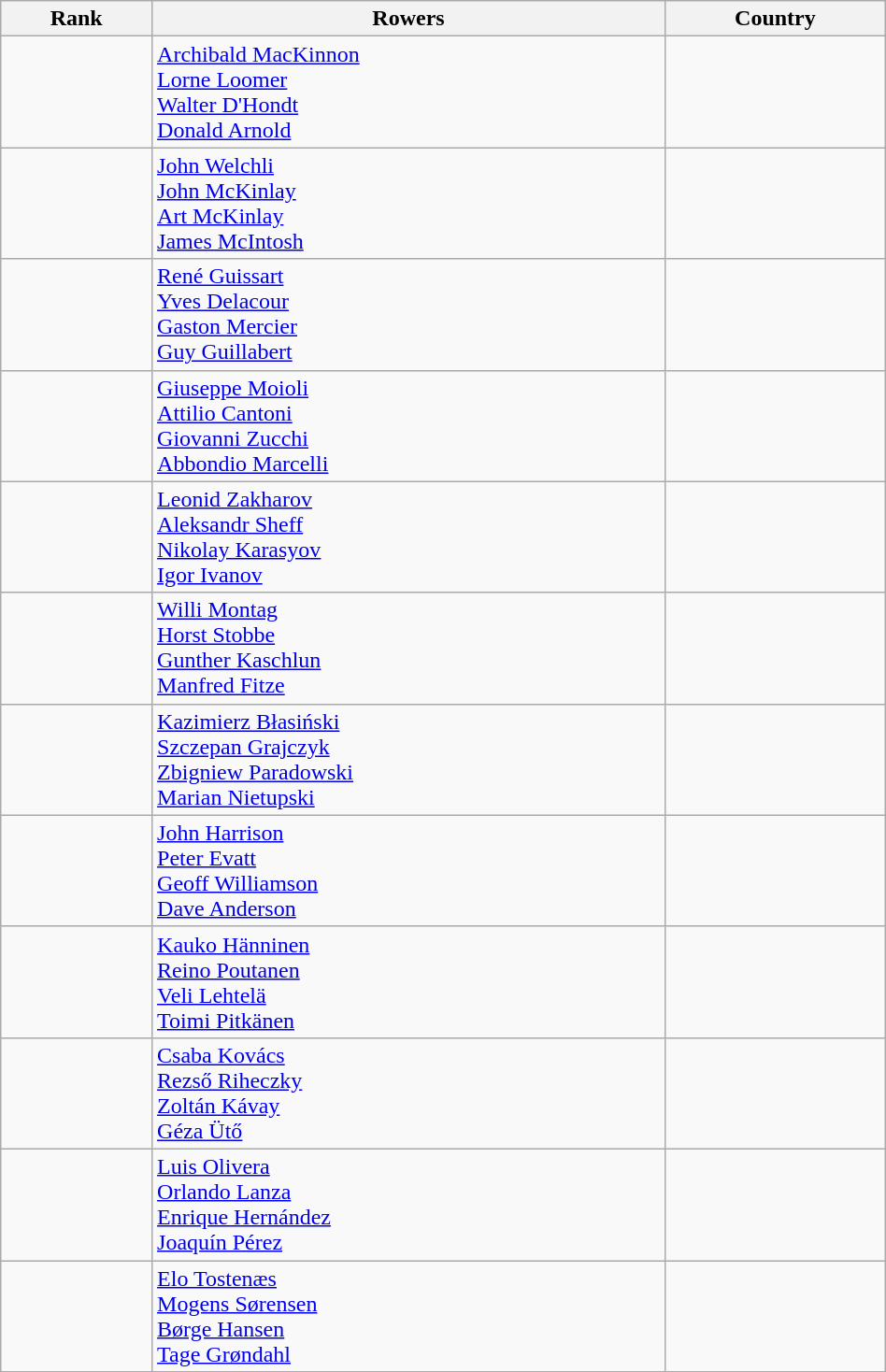<table class="wikitable" width=50%>
<tr>
<th>Rank</th>
<th>Rowers</th>
<th>Country</th>
</tr>
<tr>
<td></td>
<td><a href='#'>Archibald MacKinnon</a><br><a href='#'>Lorne Loomer</a><br><a href='#'>Walter D'Hondt</a><br><a href='#'>Donald Arnold</a></td>
<td></td>
</tr>
<tr>
<td></td>
<td><a href='#'>John Welchli</a><br><a href='#'>John McKinlay</a><br><a href='#'>Art McKinlay</a><br><a href='#'>James McIntosh</a></td>
<td></td>
</tr>
<tr>
<td></td>
<td><a href='#'>René Guissart</a><br><a href='#'>Yves Delacour</a><br><a href='#'>Gaston Mercier</a><br><a href='#'>Guy Guillabert</a></td>
<td></td>
</tr>
<tr>
<td></td>
<td><a href='#'>Giuseppe Moioli</a><br><a href='#'>Attilio Cantoni</a><br><a href='#'>Giovanni Zucchi</a><br><a href='#'>Abbondio Marcelli</a></td>
<td></td>
</tr>
<tr>
<td></td>
<td><a href='#'>Leonid Zakharov</a><br><a href='#'>Aleksandr Sheff</a><br><a href='#'>Nikolay Karasyov</a><br><a href='#'>Igor Ivanov</a></td>
<td></td>
</tr>
<tr>
<td></td>
<td><a href='#'>Willi Montag</a><br><a href='#'>Horst Stobbe</a><br><a href='#'>Gunther Kaschlun</a><br><a href='#'>Manfred Fitze</a></td>
<td></td>
</tr>
<tr>
<td></td>
<td><a href='#'>Kazimierz Błasiński</a><br><a href='#'>Szczepan Grajczyk</a><br><a href='#'>Zbigniew Paradowski</a><br><a href='#'>Marian Nietupski</a></td>
<td></td>
</tr>
<tr>
<td></td>
<td><a href='#'>John Harrison</a><br><a href='#'>Peter Evatt</a><br><a href='#'>Geoff Williamson</a><br><a href='#'>Dave Anderson</a></td>
<td></td>
</tr>
<tr>
<td></td>
<td><a href='#'>Kauko Hänninen</a><br><a href='#'>Reino Poutanen</a><br><a href='#'>Veli Lehtelä</a><br><a href='#'>Toimi Pitkänen</a></td>
<td></td>
</tr>
<tr>
<td></td>
<td><a href='#'>Csaba Kovács</a><br><a href='#'>Rezső Riheczky</a><br><a href='#'>Zoltán Kávay</a><br><a href='#'>Géza Ütő</a></td>
<td></td>
</tr>
<tr>
<td></td>
<td><a href='#'>Luis Olivera</a><br><a href='#'>Orlando Lanza</a><br><a href='#'>Enrique Hernández</a><br><a href='#'>Joaquín Pérez</a></td>
<td></td>
</tr>
<tr>
<td></td>
<td><a href='#'>Elo Tostenæs</a><br><a href='#'>Mogens Sørensen</a><br><a href='#'>Børge Hansen</a><br><a href='#'>Tage Grøndahl</a></td>
<td></td>
</tr>
</table>
